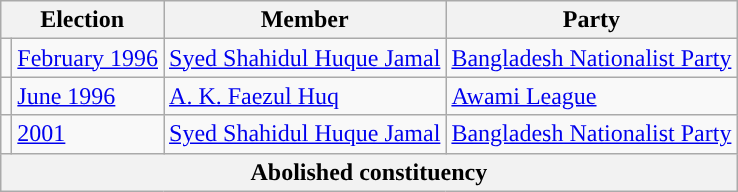<table class="wikitable">
<tr>
<th colspan="2">Election</th>
<th>Member</th>
<th>Party</th>
</tr>
<tr>
<td style="background-color:"></td>
<td><a href='#'>February 1996</a></td>
<td><a href='#'>Syed Shahidul Huque Jamal</a></td>
<td><a href='#'>Bangladesh Nationalist Party</a></td>
</tr>
<tr>
<td style="background-color:"></td>
<td><a href='#'>June 1996</a></td>
<td><a href='#'>A. K. Faezul Huq</a></td>
<td><a href='#'>Awami League</a></td>
</tr>
<tr>
<td style="background-color:"></td>
<td><a href='#'>2001</a></td>
<td><a href='#'>Syed Shahidul Huque Jamal</a></td>
<td><a href='#'>Bangladesh Nationalist Party</a></td>
</tr>
<tr>
<th colspan="4">Abolished constituency</th>
</tr>
</table>
